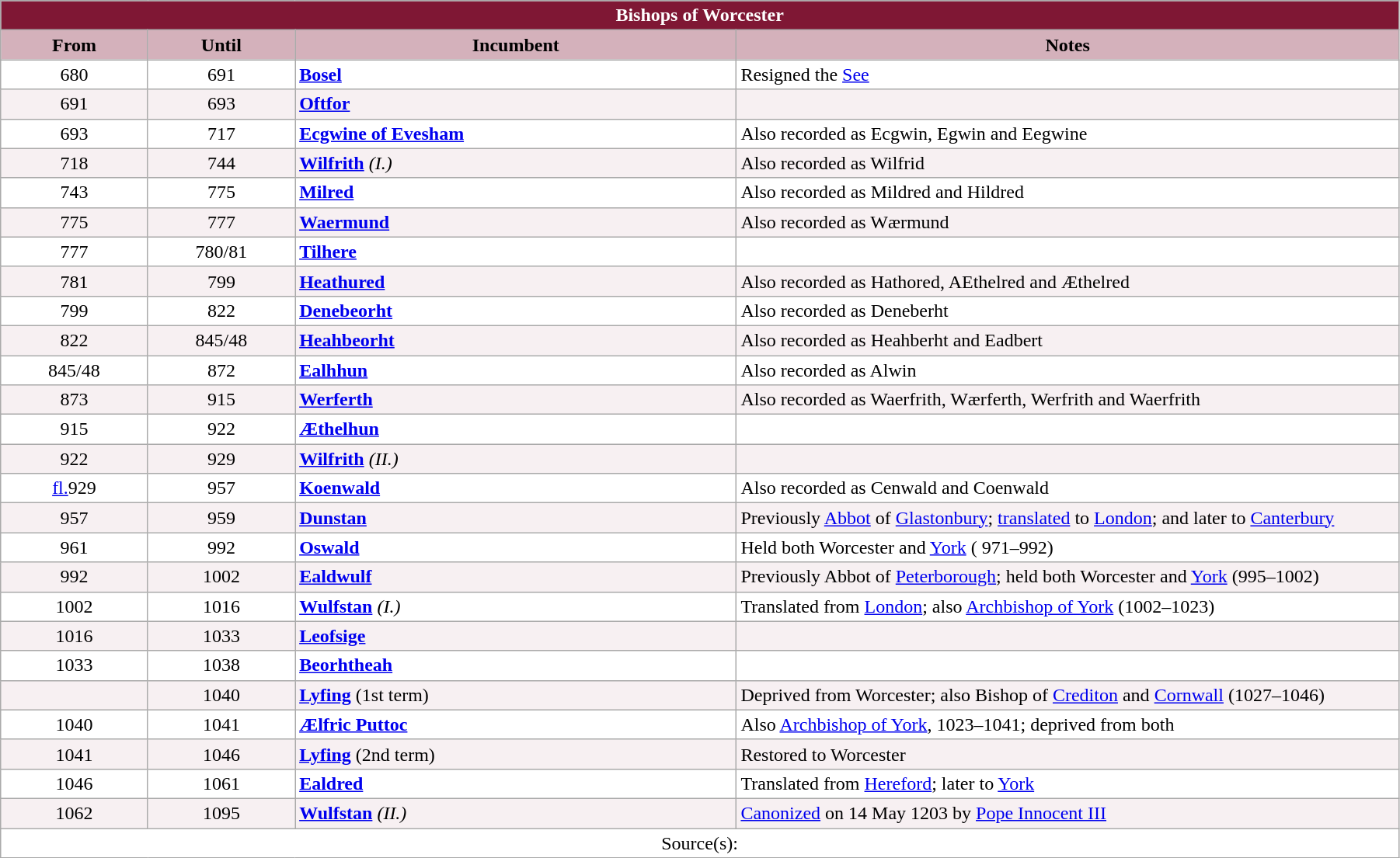<table class="wikitable" style="width:95%;" border="1" cellpadding="2">
<tr>
<th colspan="4" style="background-color: #7F1734; color: white;">Bishops of Worcester</th>
</tr>
<tr valign=center>
<th style="background-color:#D4B1BB" width="10%">From</th>
<th style="background-color:#D4B1BB" width="10%">Until</th>
<th style="background-color:#D4B1BB" width="30%">Incumbent</th>
<th style="background-color:#D4B1BB" width="45%">Notes</th>
</tr>
<tr valign=top bgcolor="white">
<td align="center">680</td>
<td align="center">691</td>
<td><strong><a href='#'>Bosel</a></strong></td>
<td>Resigned the <a href='#'>See</a></td>
</tr>
<tr valign=top bgcolor="#F7F0F2">
<td align="center">691</td>
<td align="center">693</td>
<td><strong><a href='#'>Oftfor</a></strong></td>
<td></td>
</tr>
<tr valign=top bgcolor="white">
<td align="center">693</td>
<td align="center">717</td>
<td><strong><a href='#'>Ecgwine of Evesham</a></strong></td>
<td>Also recorded as Ecgwin, Egwin and Eegwine</td>
</tr>
<tr valign=top bgcolor="#F7F0F2">
<td align="center">718</td>
<td align="center">744</td>
<td><strong><a href='#'>Wilfrith</a></strong> <em>(I.)</em></td>
<td>Also recorded as Wilfrid</td>
</tr>
<tr valign=top bgcolor="white">
<td align="center">743</td>
<td align="center">775</td>
<td><strong><a href='#'>Milred</a></strong></td>
<td>Also recorded as Mildred and Hildred</td>
</tr>
<tr valign=top bgcolor="#F7F0F2">
<td align="center">775</td>
<td align="center">777</td>
<td><strong><a href='#'>Waermund</a></strong></td>
<td>Also recorded as Wærmund</td>
</tr>
<tr valign=top bgcolor="white">
<td align="center">777</td>
<td align="center">780/81</td>
<td><strong><a href='#'>Tilhere</a></strong></td>
<td></td>
</tr>
<tr valign=top bgcolor="#F7F0F2">
<td align="center">781</td>
<td align="center">799</td>
<td><strong><a href='#'>Heathured</a></strong></td>
<td>Also recorded as Hathored, AEthelred and Æthelred</td>
</tr>
<tr valign=top bgcolor="white">
<td align="center">799</td>
<td align="center">822</td>
<td><strong><a href='#'>Denebeorht</a></strong></td>
<td>Also recorded as Deneberht</td>
</tr>
<tr valign=top bgcolor="#F7F0F2">
<td align="center">822</td>
<td align="center">845/48</td>
<td><strong><a href='#'>Heahbeorht</a></strong></td>
<td>Also recorded as Heahberht and Eadbert</td>
</tr>
<tr valign=top bgcolor="white">
<td align="center">845/48</td>
<td align="center">872</td>
<td><strong><a href='#'>Ealhhun</a></strong></td>
<td>Also recorded as Alwin</td>
</tr>
<tr valign=top bgcolor="#F7F0F2">
<td align="center">873</td>
<td align="center">915</td>
<td><strong><a href='#'>Werferth</a></strong></td>
<td>Also recorded as Waerfrith, Wærferth, Werfrith and Waerfrith</td>
</tr>
<tr valign=top bgcolor="white">
<td align="center">915</td>
<td align="center">922</td>
<td><strong><a href='#'>Æthelhun</a></strong></td>
<td></td>
</tr>
<tr valign=top bgcolor="#F7F0F2">
<td align="center">922</td>
<td align="center">929</td>
<td><strong><a href='#'>Wilfrith</a></strong> <em>(II.)</em></td>
<td></td>
</tr>
<tr valign=top bgcolor="white">
<td align="center"><a href='#'>fl.</a>929</td>
<td align="center">957</td>
<td><strong><a href='#'>Koenwald</a></strong></td>
<td>Also recorded as Cenwald and Coenwald</td>
</tr>
<tr valign=top bgcolor="#F7F0F2">
<td align="center">957</td>
<td align="center">959</td>
<td><strong><a href='#'>Dunstan</a></strong></td>
<td>Previously <a href='#'>Abbot</a> of <a href='#'>Glastonbury</a>; <a href='#'>translated</a> to <a href='#'>London</a>; and later to <a href='#'>Canterbury</a></td>
</tr>
<tr valign=top bgcolor="white">
<td align="center">961</td>
<td align="center">992</td>
<td><strong><a href='#'>Oswald</a></strong></td>
<td>Held both Worcester and <a href='#'>York</a> ( 971–992)</td>
</tr>
<tr valign=top bgcolor="#F7F0F2">
<td align="center">992</td>
<td align="center">1002</td>
<td><strong><a href='#'>Ealdwulf</a></strong></td>
<td>Previously Abbot of <a href='#'>Peterborough</a>; held both Worcester and <a href='#'>York</a> (995–1002)</td>
</tr>
<tr valign=top bgcolor="white">
<td align="center">1002</td>
<td align="center">1016</td>
<td><strong><a href='#'>Wulfstan</a></strong> <em>(I.)</em></td>
<td>Translated from <a href='#'>London</a>; also <a href='#'>Archbishop of York</a> (1002–1023)</td>
</tr>
<tr valign=top bgcolor="#F7F0F2">
<td align="center">1016</td>
<td align="center">1033</td>
<td><strong><a href='#'>Leofsige</a></strong></td>
<td></td>
</tr>
<tr valign=top bgcolor="white">
<td align="center">1033</td>
<td align="center">1038</td>
<td><strong><a href='#'>Beorhtheah</a></strong></td>
<td></td>
</tr>
<tr valign=top bgcolor="#F7F0F2">
<td align="center"></td>
<td align="center">1040</td>
<td><strong><a href='#'>Lyfing</a></strong> (1st term)</td>
<td>Deprived from Worcester; also Bishop of <a href='#'>Crediton</a> and <a href='#'>Cornwall</a> (1027–1046)</td>
</tr>
<tr valign=top bgcolor="white">
<td align="center">1040</td>
<td align="center">1041</td>
<td><strong><a href='#'>Ælfric Puttoc</a></strong></td>
<td>Also <a href='#'>Archbishop of York</a>, 1023–1041; deprived from both</td>
</tr>
<tr valign=top bgcolor="#F7F0F2">
<td align="center">1041</td>
<td align="center">1046</td>
<td><strong><a href='#'>Lyfing</a></strong> (2nd term)</td>
<td>Restored to Worcester</td>
</tr>
<tr valign=top bgcolor="white">
<td align="center">1046</td>
<td align="center">1061</td>
<td><strong><a href='#'>Ealdred</a></strong></td>
<td>Translated from <a href='#'>Hereford</a>; later to <a href='#'>York</a></td>
</tr>
<tr valign=top bgcolor="#F7F0F2">
<td align="center">1062</td>
<td align="center">1095</td>
<td><strong><a href='#'>Wulfstan</a></strong> <em>(II.)</em></td>
<td><a href='#'>Canonized</a> on 14 May 1203 by <a href='#'>Pope Innocent III</a></td>
</tr>
<tr valign=top bgcolor="white">
<td align=center colspan="4">Source(s):</td>
</tr>
</table>
